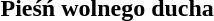<table style="float:left; margin-right:1em">
<tr>
<th>Pieśń wolnego ducha </th>
</tr>
<tr>
<td></td>
</tr>
</table>
